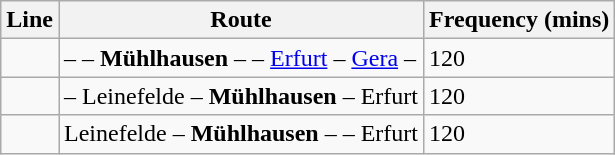<table class="wikitable">
<tr>
<th>Line</th>
<th>Route</th>
<th>Frequency (mins)</th>
</tr>
<tr>
<td></td>
<td> –  – <strong>Mühlhausen</strong> –  – <a href='#'>Erfurt</a> – <a href='#'>Gera</a> – </td>
<td>120</td>
</tr>
<tr>
<td></td>
<td> – Leinefelde – <strong>Mühlhausen</strong> – Erfurt</td>
<td>120</td>
</tr>
<tr>
<td></td>
<td>Leinefelde – <strong>Mühlhausen</strong> –  – Erfurt</td>
<td>120</td>
</tr>
</table>
